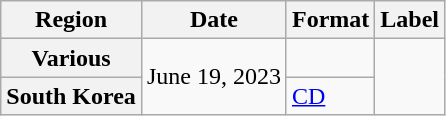<table class="wikitable plainrowheaders">
<tr>
<th>Region</th>
<th>Date</th>
<th>Format</th>
<th>Label</th>
</tr>
<tr>
<th scope="row">Various</th>
<td rowspan="2">June 19, 2023</td>
<td></td>
<td rowspan="2"></td>
</tr>
<tr>
<th scope="row">South Korea</th>
<td><a href='#'>CD</a></td>
</tr>
</table>
